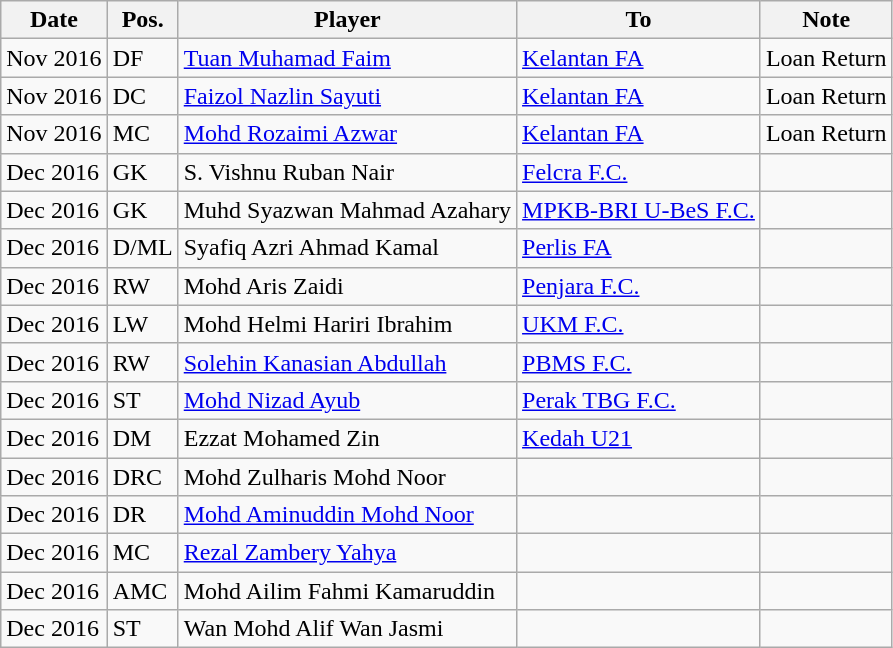<table class="wikitable sortable">
<tr>
<th>Date</th>
<th>Pos.</th>
<th>Player</th>
<th>To</th>
<th>Note</th>
</tr>
<tr>
<td>Nov 2016</td>
<td>DF</td>
<td> <a href='#'>Tuan Muhamad Faim</a></td>
<td> <a href='#'>Kelantan FA</a></td>
<td>Loan Return</td>
</tr>
<tr>
<td>Nov 2016</td>
<td>DC</td>
<td> <a href='#'>Faizol Nazlin Sayuti</a></td>
<td> <a href='#'>Kelantan FA</a></td>
<td>Loan Return</td>
</tr>
<tr>
<td>Nov 2016</td>
<td>MC</td>
<td> <a href='#'>Mohd Rozaimi Azwar</a></td>
<td> <a href='#'>Kelantan FA</a></td>
<td>Loan Return</td>
</tr>
<tr>
<td>Dec 2016</td>
<td>GK</td>
<td> S. Vishnu Ruban Nair</td>
<td> <a href='#'>Felcra F.C.</a></td>
<td></td>
</tr>
<tr>
<td>Dec 2016</td>
<td>GK</td>
<td> Muhd Syazwan Mahmad Azahary</td>
<td> <a href='#'>MPKB-BRI U-BeS F.C.</a></td>
<td></td>
</tr>
<tr>
<td>Dec 2016</td>
<td>D/ML</td>
<td> Syafiq Azri Ahmad Kamal</td>
<td> <a href='#'>Perlis FA</a></td>
<td></td>
</tr>
<tr>
<td>Dec 2016</td>
<td>RW</td>
<td> Mohd Aris Zaidi</td>
<td> <a href='#'>Penjara F.C.</a></td>
<td></td>
</tr>
<tr>
<td>Dec 2016</td>
<td>LW</td>
<td> Mohd Helmi Hariri Ibrahim</td>
<td> <a href='#'>UKM F.C.</a></td>
<td></td>
</tr>
<tr>
<td>Dec 2016</td>
<td>RW</td>
<td> <a href='#'>Solehin Kanasian Abdullah</a></td>
<td> <a href='#'>PBMS F.C.</a></td>
<td></td>
</tr>
<tr>
<td>Dec 2016</td>
<td>ST</td>
<td> <a href='#'>Mohd Nizad Ayub</a></td>
<td> <a href='#'>Perak TBG F.C.</a></td>
<td></td>
</tr>
<tr>
<td>Dec 2016</td>
<td>DM</td>
<td> Ezzat Mohamed Zin</td>
<td> <a href='#'>Kedah U21</a></td>
<td></td>
</tr>
<tr>
<td>Dec 2016</td>
<td>DRC</td>
<td> Mohd Zulharis Mohd Noor</td>
<td></td>
<td></td>
</tr>
<tr>
<td>Dec 2016</td>
<td>DR</td>
<td> <a href='#'>Mohd Aminuddin Mohd Noor</a></td>
<td></td>
<td></td>
</tr>
<tr>
<td>Dec 2016</td>
<td>MC</td>
<td> <a href='#'>Rezal Zambery Yahya</a></td>
<td></td>
<td></td>
</tr>
<tr>
<td>Dec 2016</td>
<td>AMC</td>
<td> Mohd Ailim Fahmi Kamaruddin</td>
<td></td>
<td></td>
</tr>
<tr>
<td>Dec 2016</td>
<td>ST</td>
<td> Wan Mohd Alif Wan Jasmi</td>
<td></td>
<td></td>
</tr>
</table>
